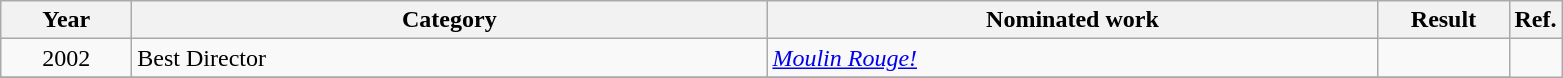<table class=wikitable>
<tr>
<th scope="col" style="width:5em;">Year</th>
<th scope="col" style="width:26em;">Category</th>
<th scope="col" style="width:25em;">Nominated work</th>
<th scope="col" style="width:5em;">Result</th>
<th>Ref.</th>
</tr>
<tr>
<td style="text-align:center;">2002</td>
<td>Best Director</td>
<td><em><a href='#'>Moulin Rouge!</a></em></td>
<td></td>
</tr>
<tr>
</tr>
</table>
